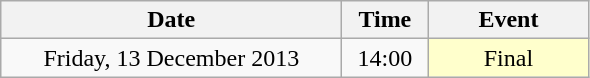<table class = "wikitable" style="text-align:center;">
<tr>
<th width=220>Date</th>
<th width=50>Time</th>
<th width=100>Event</th>
</tr>
<tr>
<td>Friday, 13 December 2013</td>
<td>14:00</td>
<td bgcolor=ffffcc>Final</td>
</tr>
</table>
